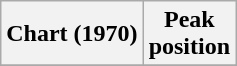<table class="wikitable sortable plainrowheaders">
<tr>
<th>Chart (1970)</th>
<th>Peak<br>position</th>
</tr>
<tr>
</tr>
</table>
